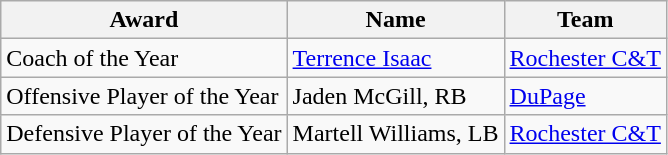<table class="wikitable">
<tr>
<th>Award</th>
<th>Name</th>
<th>Team</th>
</tr>
<tr>
<td>Coach of the Year</td>
<td><a href='#'>Terrence Isaac</a></td>
<td><a href='#'>Rochester C&T</a></td>
</tr>
<tr>
<td>Offensive Player of the Year</td>
<td>Jaden McGill, RB</td>
<td><a href='#'>DuPage</a></td>
</tr>
<tr>
<td>Defensive Player of the Year</td>
<td>Martell Williams, LB</td>
<td><a href='#'>Rochester C&T</a></td>
</tr>
</table>
